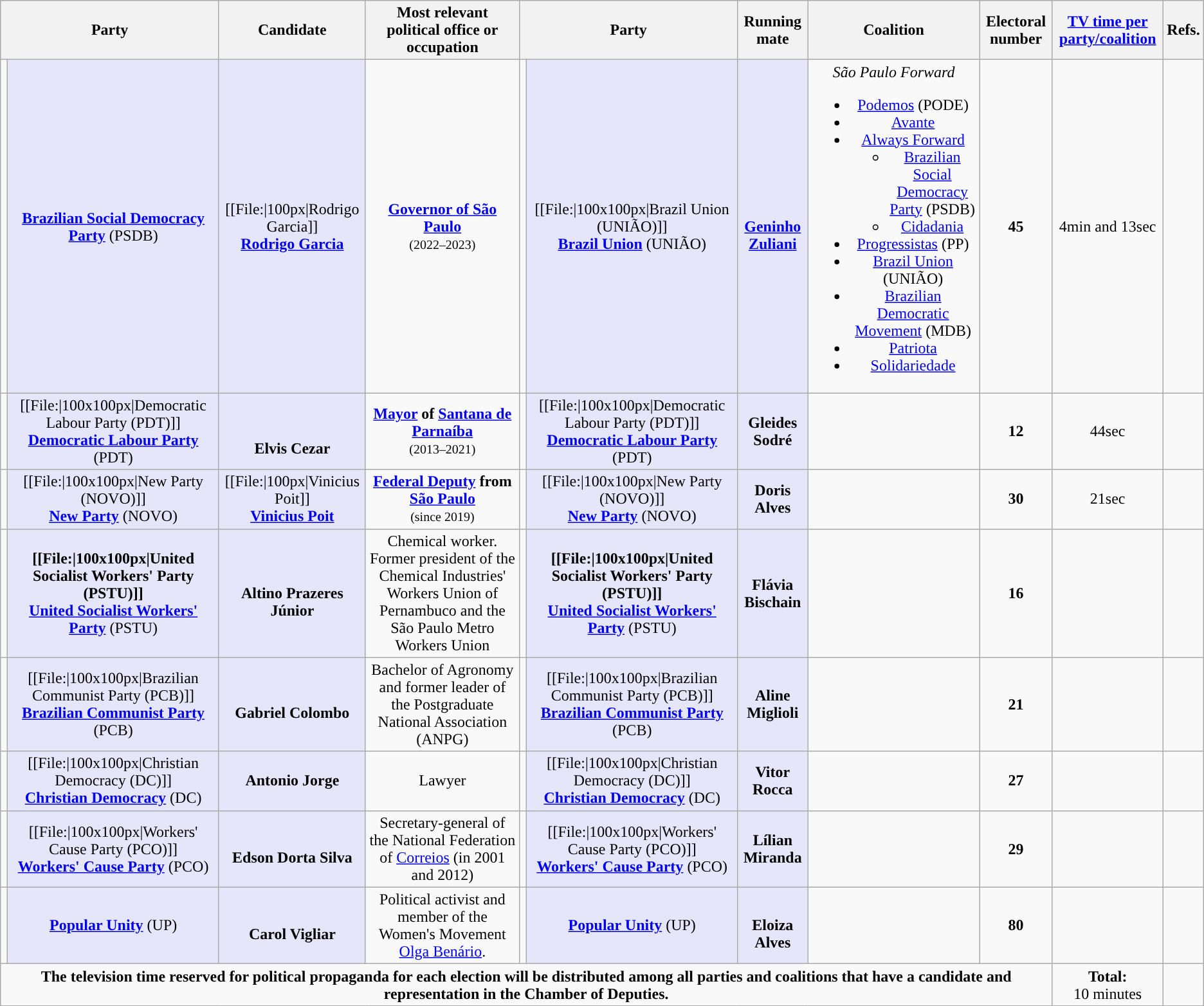<table class="wikitable" style="text-align:center">
<tr>
<th colspan="2">Party</th>
<th>Candidate</th>
<th style="max-width:10em">Most relevant political office or occupation</th>
<th colspan="2">Party</th>
<th>Running mate</th>
<th>Coalition</th>
<th>Electoral number</th>
<th><a href='#'>TV time per party/coalition</a></th>
<th>Refs.</th>
</tr>
<tr>
<td style="background:"></td>
<td style="background:lavender;" max-width:150px><strong><a href='#'>Brazilian Social Democracy Party</a></strong> (PSDB)</td>
<td style="background:lavender;" max-width:150px>[[File:|100px|Rodrigo Garcia]]<br><strong><a href='#'>Rodrigo Garcia</a></strong></td>
<td style="max-width:10em"><strong><a href='#'>Governor of São Paulo</a></strong><br><small>(2022–2023)</small></td>
<td style="background:"></td>
<td style="background:lavender;" max-width:150px>[[File:|100x100px|Brazil Union (UNIÃO)]]<br><strong><a href='#'>Brazil Union</a></strong> (UNIÃO)</td>
<td style="background:lavender;" max-width:150px><br><strong><a href='#'>Geninho Zuliani</a></strong></td>
<td><em>São Paulo Forward</em><br><ul><li><a href='#'>Podemos</a> (PODE)</li><li><a href='#'>Avante</a></li><li><a href='#'>Always Forward</a><ul><li><a href='#'>Brazilian Social Democracy Party</a> (PSDB)</li><li><a href='#'>Cidadania</a></li></ul></li><li><a href='#'>Progressistas</a> (PP)</li><li><a href='#'>Brazil Union</a> (UNIÃO)</li><li><a href='#'>Brazilian Democratic Movement</a> (MDB)</li><li><a href='#'>Patriota</a></li><li><a href='#'>Solidariedade</a></li></ul></td>
<td><strong>45</strong></td>
<td>4min and 13sec</td>
<td></td>
</tr>
<tr>
<td style="background:"></td>
<td style="background:lavender;" max-width:150px>[[File:|100x100px|Democratic Labour Party (PDT)]]<br><strong><a href='#'>Democratic Labour Party</a></strong> (PDT)</td>
<td style="background:lavender;" max-width:150px><br> <br><strong>Elvis Cezar</strong></td>
<td><strong><a href='#'>Mayor</a> of <a href='#'>Santana de Parnaíba</a></strong><br><small>(2013–2021)</small></td>
<td style="background:"></td>
<td style="background:lavender;" max-width:150px>[[File:|100x100px|Democratic Labour Party (PDT)]]<br><strong><a href='#'>Democratic Labour Party</a></strong> (PDT)</td>
<td style="background:lavender;" max-width:150px><strong>Gleides Sodré</strong></td>
<td></td>
<td><strong>12</strong></td>
<td>44sec</td>
<td></td>
</tr>
<tr>
<td style="background:"></td>
<td style="background:lavender;" max-width:150px>[[File:|100x100px|New Party (NOVO)]]<br><strong><a href='#'>New Party</a></strong> (NOVO)</td>
<td style="background:lavender;" max-width:150px>[[File:|100px|Vinicius Poit]]<br><strong><a href='#'>Vinicius Poit</a></strong></td>
<td style="max-width:10em"><strong><a href='#'>Federal Deputy</a> from <a href='#'>São Paulo</a></strong><br><small>(since 2019)</small></td>
<td style="background:"></td>
<td style="background:lavender;" max-width:150px>[[File:|100x100px|New Party (NOVO)]]<br><strong><a href='#'>New Party</a></strong> (NOVO)</td>
<td style="background:lavender;" max-width:150px><strong>Doris Alves</strong></td>
<td></td>
<td><strong>30</strong></td>
<td>21sec</td>
<td></td>
</tr>
<tr>
<td style="background:"></td>
<td style="background:lavender;" max-width:150px><strong>[[File:|100x100px|United Socialist Workers' Party (PSTU)]]</strong><br><strong><a href='#'>United Socialist Workers' Party</a></strong> (PSTU)</td>
<td style="background:lavender;" max-width:150px><br><strong>Altino Prazeres Júnior</strong></td>
<td>Chemical worker. Former president of the Chemical Industries' Workers Union of Pernambuco and the São Paulo Metro Workers Union</td>
<td style="background:"></td>
<td style="background:lavender;" max-width:150px><strong>[[File:|100x100px|United Socialist Workers' Party (PSTU)]]</strong><br><strong><a href='#'>United Socialist Workers' Party</a></strong> (PSTU)</td>
<td style="background:lavender;" max-width:150px><strong>Flávia Bischain</strong></td>
<td></td>
<td><strong>16</strong></td>
<td></td>
<td></td>
</tr>
<tr>
<td style="background:"></td>
<td style="background:lavender;" max-width:150px>[[File:|100x100px|Brazilian Communist Party (PCB)]]<br><strong><a href='#'>Brazilian Communist Party</a></strong> (PCB)</td>
<td style="background:lavender;" max-width:150px><br><strong>Gabriel Colombo</strong></td>
<td style="max-width:10em">Bachelor of Agronomy and former leader of the Postgraduate National Association (ANPG)</td>
<td style="background:"></td>
<td style="background:lavender;" max-width:150px>[[File:|100x100px|Brazilian Communist Party (PCB)]]<br><strong><a href='#'>Brazilian Communist Party</a></strong> (PCB)</td>
<td style="background:lavender;" max-width:150px><strong>Aline Miglioli</strong></td>
<td></td>
<td><strong>21</strong></td>
<td></td>
<td></td>
</tr>
<tr>
<td style="background:"></td>
<td style="background:lavender;" max-width:150px>[[File:|100x100px|Christian Democracy (DC)]]<br><strong><a href='#'>Christian Democracy</a></strong> (DC)</td>
<td style="background:lavender;" max-width:150px><strong>Antonio Jorge</strong></td>
<td>Lawyer</td>
<td style="background:"></td>
<td style="background:lavender;" max-width:150px>[[File:|100x100px|Christian Democracy (DC)]]<br><strong><a href='#'>Christian Democracy</a></strong> (DC)</td>
<td style="background:lavender;" max-width:150px><strong>Vitor Rocca</strong></td>
<td></td>
<td><strong>27</strong></td>
<td></td>
<td></td>
</tr>
<tr>
<td style="background:"></td>
<td style="background:lavender;" max-width:150px>[[File:|100x100px|Workers' Cause Party (PCO)]]<br><strong><a href='#'>Workers' Cause Party</a></strong> (PCO)</td>
<td style="background:lavender;" max-width:150px><br><strong>Edson Dorta Silva</strong></td>
<td>Secretary-general of the National Federation of <a href='#'>Correios</a> (in 2001 and 2012)</td>
<td style="background:"></td>
<td style="background:lavender;" max-width:150px>[[File:|100x100px|Workers' Cause Party (PCO)]]<br><strong><a href='#'>Workers' Cause Party</a></strong> (PCO)</td>
<td style="background:lavender;" max-width:150px><strong>Lílian Miranda</strong></td>
<td></td>
<td><strong>29</strong></td>
<td></td>
<td></td>
</tr>
<tr>
<td style="background:"></td>
<td style="background:lavender;" max-width:150px><strong><a href='#'>Popular Unity</a></strong> (UP)</td>
<td style="background:lavender;" max-width:150px><br><strong>Carol Vigliar</strong></td>
<td>Political activist and member of the Women's Movement <a href='#'>Olga Benário</a>.</td>
<td style="background:"></td>
<td style="background:lavender;" max-width:150px><strong><a href='#'>Popular Unity</a></strong> (UP)</td>
<td style="background:lavender;" max-width:150px><br><strong>Eloiza Alves</strong></td>
<td></td>
<td><strong>80</strong></td>
<td></td>
<td></td>
</tr>
<tr>
<td colspan="9"><strong>The television time reserved for political propaganda for each election will be distributed among all parties and coalitions that have a candidate and representation in the Chamber of Deputies.</strong></td>
<td><strong>Total:</strong><br>10 minutes</td>
<td></td>
</tr>
</table>
